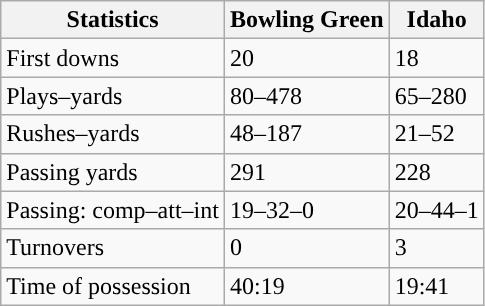<table class="wikitable" style="float:left">
<tr>
<th>Statistics</th>
<th>Bowling Green</th>
<th>Idaho</th>
</tr>
<tr>
<td>First downs</td>
<td>20</td>
<td>18</td>
</tr>
<tr>
<td>Plays–yards</td>
<td>80–478</td>
<td>65–280</td>
</tr>
<tr>
<td>Rushes–yards</td>
<td>48–187</td>
<td>21–52</td>
</tr>
<tr>
<td>Passing yards</td>
<td>291</td>
<td>228</td>
</tr>
<tr>
<td>Passing: comp–att–int</td>
<td>19–32–0</td>
<td>20–44–1</td>
</tr>
<tr>
<td>Turnovers</td>
<td>0</td>
<td>3</td>
</tr>
<tr>
<td>Time of possession</td>
<td>40:19</td>
<td>19:41</td>
</tr>
</table>
